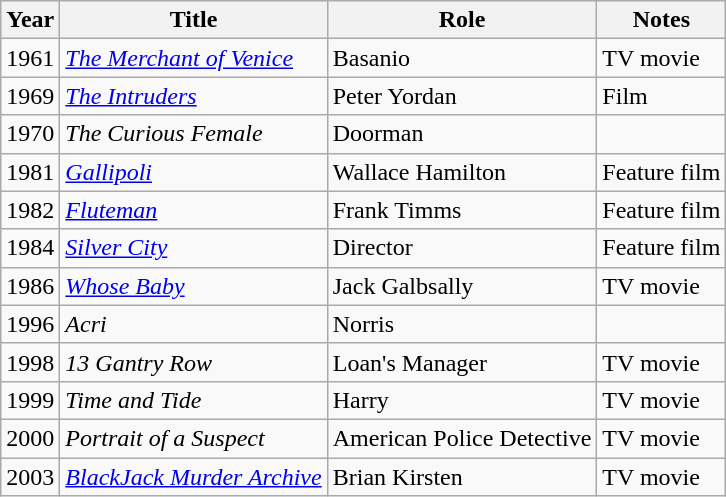<table class="wikitable">
<tr>
<th>Year</th>
<th>Title</th>
<th>Role</th>
<th>Notes</th>
</tr>
<tr>
<td>1961</td>
<td><em><a href='#'>The Merchant of Venice</a></em></td>
<td>Basanio</td>
<td>TV movie</td>
</tr>
<tr>
<td>1969</td>
<td><em><a href='#'>The Intruders</a></em></td>
<td>Peter Yordan</td>
<td>Film</td>
</tr>
<tr>
<td>1970</td>
<td><em>The Curious Female</em></td>
<td>Doorman</td>
<td></td>
</tr>
<tr>
<td>1981</td>
<td><em><a href='#'>Gallipoli</a></em></td>
<td>Wallace Hamilton</td>
<td>Feature film</td>
</tr>
<tr>
<td>1982</td>
<td><em><a href='#'>Fluteman</a></em></td>
<td>Frank Timms</td>
<td>Feature film</td>
</tr>
<tr>
<td>1984</td>
<td><em><a href='#'>Silver City</a></em></td>
<td>Director</td>
<td>Feature film</td>
</tr>
<tr>
<td>1986</td>
<td><em><a href='#'>Whose Baby</a></em></td>
<td>Jack Galbsally</td>
<td>TV movie</td>
</tr>
<tr>
<td>1996</td>
<td><em>Acri</em></td>
<td>Norris</td>
<td></td>
</tr>
<tr>
<td>1998</td>
<td><em>13 Gantry Row</em></td>
<td>Loan's Manager</td>
<td>TV movie</td>
</tr>
<tr>
<td>1999</td>
<td><em>Time and Tide</em></td>
<td>Harry</td>
<td>TV movie</td>
</tr>
<tr>
<td>2000</td>
<td><em>Portrait of a Suspect</em></td>
<td>American Police Detective</td>
<td>TV movie</td>
</tr>
<tr>
<td>2003</td>
<td><em><a href='#'>BlackJack Murder Archive</a></em></td>
<td>Brian Kirsten</td>
<td>TV movie</td>
</tr>
</table>
